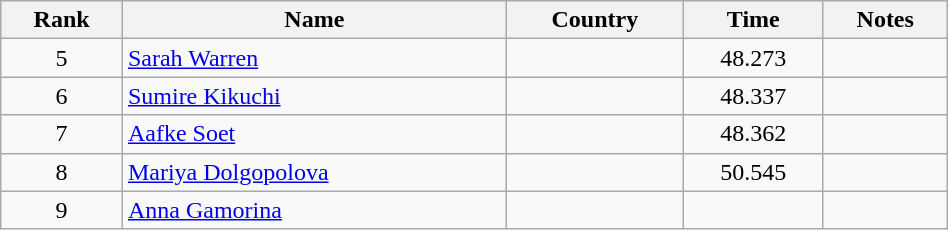<table class="wikitable sortable" style="text-align:center" width=50%>
<tr>
<th>Rank</th>
<th>Name</th>
<th>Country</th>
<th>Time</th>
<th>Notes</th>
</tr>
<tr>
<td>5</td>
<td align=left><a href='#'>Sarah Warren</a></td>
<td align=left></td>
<td>48.273</td>
<td></td>
</tr>
<tr>
<td>6</td>
<td align=left><a href='#'>Sumire Kikuchi</a></td>
<td align=left></td>
<td>48.337</td>
<td></td>
</tr>
<tr>
<td>7</td>
<td align=left><a href='#'>Aafke Soet</a></td>
<td align=left></td>
<td>48.362</td>
<td></td>
</tr>
<tr>
<td>8</td>
<td align=left><a href='#'>Mariya Dolgopolova</a></td>
<td align=left></td>
<td>50.545</td>
<td></td>
</tr>
<tr>
<td>9</td>
<td align=left><a href='#'>Anna Gamorina</a></td>
<td align=left></td>
<td></td>
<td></td>
</tr>
</table>
